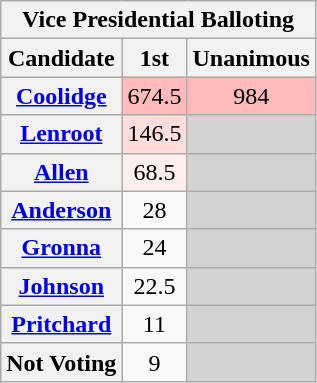<table class="wikitable sortable" style="text-align:center">
<tr>
<th colspan="3"><strong>Vice Presidential Balloting</strong></th>
</tr>
<tr>
<th>Candidate</th>
<th>1st</th>
<th>Unanimous</th>
</tr>
<tr>
<th><a href='#'>Coolidge</a></th>
<td style="background:#fbb;">674.5</td>
<td style="background:#fbb;">984</td>
</tr>
<tr>
<th><a href='#'>Lenroot</a></th>
<td style="background:#fdd;">146.5</td>
<td style="background:#d3d3d3"></td>
</tr>
<tr>
<th><a href='#'>Allen</a></th>
<td style="background:#fee;">68.5</td>
<td style="background:#d3d3d3"></td>
</tr>
<tr>
<th><a href='#'>Anderson</a></th>
<td>28</td>
<td style="background:#d3d3d3"></td>
</tr>
<tr>
<th><a href='#'>Gronna</a></th>
<td>24</td>
<td style="background:#d3d3d3"></td>
</tr>
<tr>
<th><a href='#'>Johnson</a></th>
<td>22.5</td>
<td style="background:#d3d3d3"></td>
</tr>
<tr>
<th><a href='#'>Pritchard</a></th>
<td>11</td>
<td style="background:#d3d3d3"></td>
</tr>
<tr>
<th>Not Voting</th>
<td>9</td>
<td style="background:#d3d3d3"></td>
</tr>
</table>
